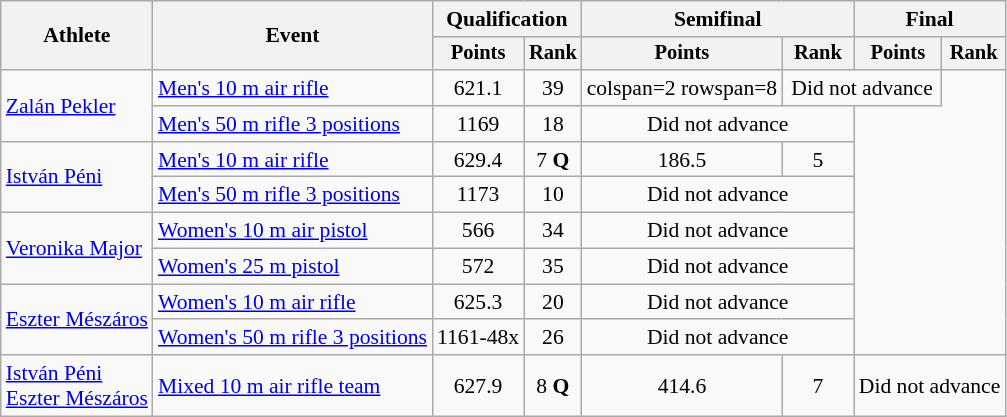<table class="wikitable" style="font-size:90%">
<tr>
<th rowspan="2">Athlete</th>
<th rowspan="2">Event</th>
<th colspan=2>Qualification</th>
<th colspan=2>Semifinal</th>
<th colspan=2>Final</th>
</tr>
<tr style="font-size:95%">
<th>Points</th>
<th>Rank</th>
<th>Points</th>
<th>Rank</th>
<th>Points</th>
<th>Rank</th>
</tr>
<tr align=center>
<td align=left rowspan=2><a href='#'>Zalán Pekler</a></td>
<td align=left><a href='#'>Men's 10 m air rifle</a></td>
<td>621.1</td>
<td>39</td>
<td>colspan=2 rowspan=8 </td>
<td colspan=2>Did not advance</td>
</tr>
<tr align=center>
<td align=left><a href='#'>Men's 50 m rifle 3 positions</a></td>
<td>1169</td>
<td>18</td>
<td colspan=2>Did not advance</td>
</tr>
<tr align=center>
<td align=left rowspan=2><a href='#'>István Péni</a></td>
<td align=left><a href='#'>Men's 10 m air rifle</a></td>
<td>629.4</td>
<td>7 <strong>Q</strong></td>
<td>186.5</td>
<td>5</td>
</tr>
<tr align=center>
<td align=left><a href='#'>Men's 50 m rifle 3 positions</a></td>
<td>1173</td>
<td>10</td>
<td colspan=2>Did not advance</td>
</tr>
<tr align=center>
<td align=left rowspan=2><a href='#'>Veronika Major</a></td>
<td align=left><a href='#'>Women's 10 m air pistol</a></td>
<td>566</td>
<td>34</td>
<td colspan=2>Did not advance</td>
</tr>
<tr align=center>
<td align=left><a href='#'>Women's 25 m pistol</a></td>
<td>572</td>
<td>35</td>
<td colspan=2>Did not advance</td>
</tr>
<tr align=center>
<td align=left rowspan=2><a href='#'>Eszter Mészáros</a></td>
<td align=left><a href='#'>Women's 10 m air rifle</a></td>
<td>625.3</td>
<td>20</td>
<td colspan=2>Did not advance</td>
</tr>
<tr align=center>
<td align=left><a href='#'>Women's 50 m rifle 3 positions</a></td>
<td>1161-48x</td>
<td>26</td>
<td colspan=2>Did not advance</td>
</tr>
<tr align=center>
<td align=left><a href='#'>István Péni</a><br><a href='#'>Eszter Mészáros</a></td>
<td align=left><a href='#'>Mixed 10 m air rifle team</a></td>
<td>627.9</td>
<td>8 <strong>Q</strong></td>
<td>414.6</td>
<td>7</td>
<td colspan=2>Did not advance</td>
</tr>
</table>
